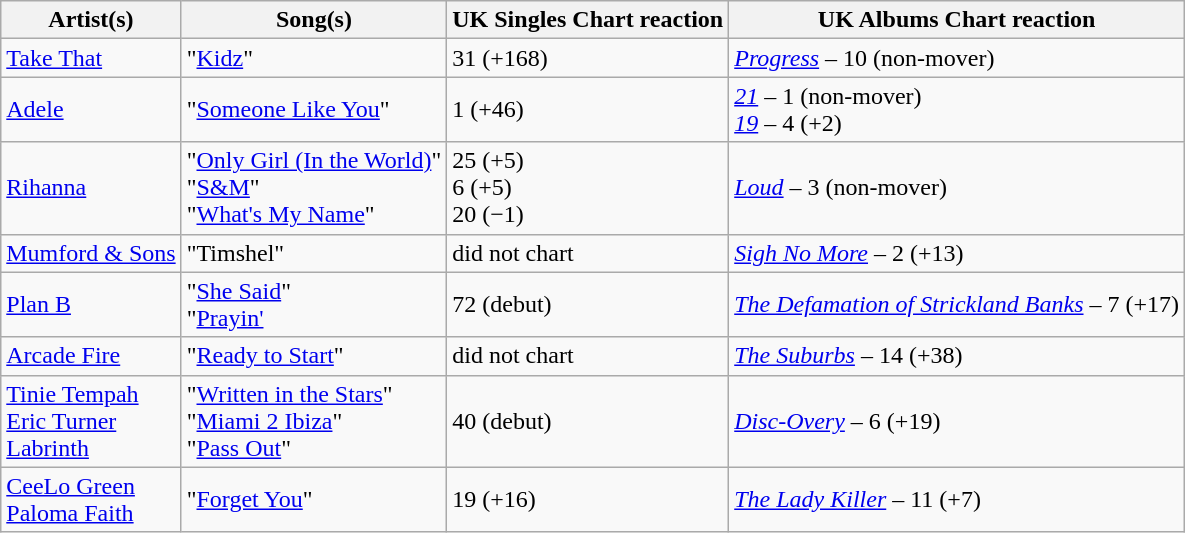<table class="wikitable">
<tr>
<th>Artist(s)</th>
<th>Song(s)</th>
<th>UK Singles Chart reaction</th>
<th>UK Albums Chart reaction</th>
</tr>
<tr>
<td><a href='#'>Take That</a></td>
<td>"<a href='#'>Kidz</a>"</td>
<td>31 (+168)</td>
<td><em><a href='#'>Progress</a></em> – 10 (non-mover)</td>
</tr>
<tr>
<td><a href='#'>Adele</a></td>
<td>"<a href='#'>Someone Like You</a>"</td>
<td>1 (+46)</td>
<td><em><a href='#'>21</a></em> – 1 (non-mover)<br><em><a href='#'>19</a></em> – 4 (+2)</td>
</tr>
<tr>
<td><a href='#'>Rihanna</a></td>
<td>"<a href='#'>Only Girl (In the World)</a>"<br>"<a href='#'>S&M</a>"<br>"<a href='#'>What's My Name</a>"</td>
<td>25 (+5) <br>6 (+5) <br>20 (−1)</td>
<td><em><a href='#'>Loud</a></em> – 3 (non-mover)</td>
</tr>
<tr>
<td><a href='#'>Mumford & Sons</a></td>
<td>"Timshel"</td>
<td>did not chart</td>
<td><em><a href='#'>Sigh No More</a></em> – 2 (+13)</td>
</tr>
<tr>
<td><a href='#'>Plan B</a></td>
<td>"<a href='#'>She Said</a>" <br>"<a href='#'>Prayin'</a></td>
<td>72 (debut)</td>
<td><em><a href='#'>The Defamation of Strickland Banks</a></em> – 7 (+17)</td>
</tr>
<tr>
<td><a href='#'>Arcade Fire</a></td>
<td>"<a href='#'>Ready to Start</a>"</td>
<td>did not chart</td>
<td><em><a href='#'>The Suburbs</a></em> – 14 (+38)</td>
</tr>
<tr>
<td><a href='#'>Tinie Tempah</a><br><a href='#'>Eric Turner</a><br><a href='#'>Labrinth</a></td>
<td>"<a href='#'>Written in the Stars</a>" <br>"<a href='#'>Miami 2 Ibiza</a>" <br>"<a href='#'>Pass Out</a>"</td>
<td>40 (debut)</td>
<td><em><a href='#'>Disc-Overy</a></em> – 6 (+19)</td>
</tr>
<tr>
<td><a href='#'>CeeLo Green</a><br><a href='#'>Paloma Faith</a></td>
<td>"<a href='#'>Forget You</a>"</td>
<td>19 (+16)</td>
<td><em><a href='#'>The Lady Killer</a></em> – 11 (+7)</td>
</tr>
</table>
